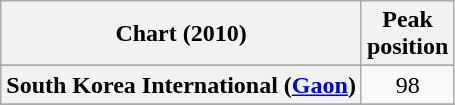<table class="wikitable plainrowheaders sortable">
<tr>
<th scope="col">Chart (2010)</th>
<th scope="col">Peak<br>position</th>
</tr>
<tr>
</tr>
<tr>
</tr>
<tr>
</tr>
<tr>
<th scope="row">South Korea International (<a href='#'>Gaon</a>)</th>
<td style="text-align:center;">98</td>
</tr>
<tr>
</tr>
</table>
